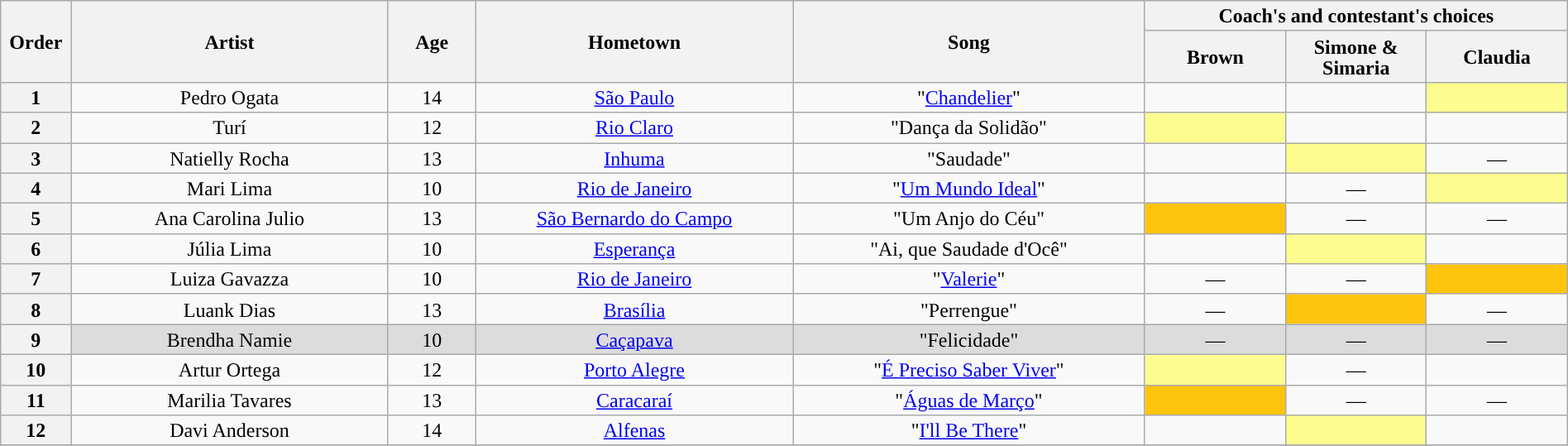<table class="wikitable" style="text-align:center; line-height:17px; width:100%;">
<tr>
<th scope="col" rowspan=2 width="04%">Order</th>
<th scope="col" rowspan=2 width="18%">Artist</th>
<th scope="col" rowspan=2 width="05%">Age</th>
<th scope="col" rowspan=2 width="18%">Hometown</th>
<th scope="col" rowspan=2 width="20%">Song</th>
<th scope="col" colspan=3 width="24%">Coach's and contestant's choices</th>
</tr>
<tr>
<th width="08%">Brown</th>
<th width="08%">Simone & Simaria</th>
<th width="08%">Claudia</th>
</tr>
<tr>
<th>1</th>
<td>Pedro Ogata</td>
<td>14</td>
<td><a href='#'>São Paulo</a></td>
<td>"<a href='#'>Chandelier</a>"</td>
<td><strong></strong></td>
<td><strong></strong></td>
<td bgcolor=FDFC8F><strong></strong></td>
</tr>
<tr>
<th>2</th>
<td>Turí</td>
<td>12</td>
<td><a href='#'>Rio Claro</a></td>
<td>"Dança da Solidão"</td>
<td bgcolor=FDFC8F><strong></strong></td>
<td><strong></strong></td>
<td><strong></strong></td>
</tr>
<tr>
<th>3</th>
<td>Natielly Rocha</td>
<td>13</td>
<td><a href='#'>Inhuma</a></td>
<td>"Saudade"</td>
<td><strong></strong></td>
<td bgcolor=FDFC8F><strong></strong></td>
<td>—</td>
</tr>
<tr>
<th>4</th>
<td>Mari Lima</td>
<td>10</td>
<td><a href='#'>Rio de Janeiro</a></td>
<td>"<a href='#'>Um Mundo Ideal</a>"</td>
<td><strong></strong></td>
<td>—</td>
<td bgcolor=FDFC8F><strong></strong></td>
</tr>
<tr>
<th>5</th>
<td>Ana Carolina Julio</td>
<td>13</td>
<td><a href='#'>São Bernardo do Campo</a></td>
<td>"Um Anjo do Céu"</td>
<td bgcolor=FFC40C><strong></strong></td>
<td>—</td>
<td>—</td>
</tr>
<tr>
<th>6</th>
<td>Júlia Lima</td>
<td>10</td>
<td><a href='#'>Esperança</a></td>
<td>"Ai, que Saudade d'Ocê"</td>
<td><strong></strong></td>
<td bgcolor=FDFC8F><strong></strong></td>
<td><strong></strong></td>
</tr>
<tr>
<th>7</th>
<td>Luiza Gavazza</td>
<td>10</td>
<td><a href='#'>Rio de Janeiro</a></td>
<td>"<a href='#'>Valerie</a>"</td>
<td>—</td>
<td>—</td>
<td bgcolor=FFC40C><strong></strong></td>
</tr>
<tr>
<th>8</th>
<td>Luank Dias</td>
<td>13</td>
<td><a href='#'>Brasília</a></td>
<td>"Perrengue"</td>
<td>—</td>
<td bgcolor=FFC40C><strong></strong></td>
<td>—</td>
</tr>
<tr bgcolor=DCDCDC>
<th>9</th>
<td>Brendha Namie</td>
<td>10</td>
<td><a href='#'>Caçapava</a></td>
<td>"Felicidade"</td>
<td>—</td>
<td>—</td>
<td>—</td>
</tr>
<tr>
<th>10</th>
<td>Artur Ortega</td>
<td>12</td>
<td><a href='#'>Porto Alegre</a></td>
<td>"<a href='#'>É Preciso Saber Viver</a>"</td>
<td bgcolor=FDFC8F><strong></strong></td>
<td>—</td>
<td><strong></strong></td>
</tr>
<tr>
<th>11</th>
<td>Marilia Tavares</td>
<td>13</td>
<td><a href='#'>Caracaraí</a></td>
<td>"<a href='#'>Águas de Março</a>"</td>
<td bgcolor=FFC40C><strong></strong></td>
<td>—</td>
<td>—</td>
</tr>
<tr>
<th>12</th>
<td>Davi Anderson</td>
<td>14</td>
<td><a href='#'>Alfenas</a></td>
<td>"<a href='#'>I'll Be There</a>"</td>
<td><strong></strong></td>
<td style="background-color:#fdfc8f"><strong></strong></td>
<td><strong></strong></td>
</tr>
<tr>
</tr>
</table>
